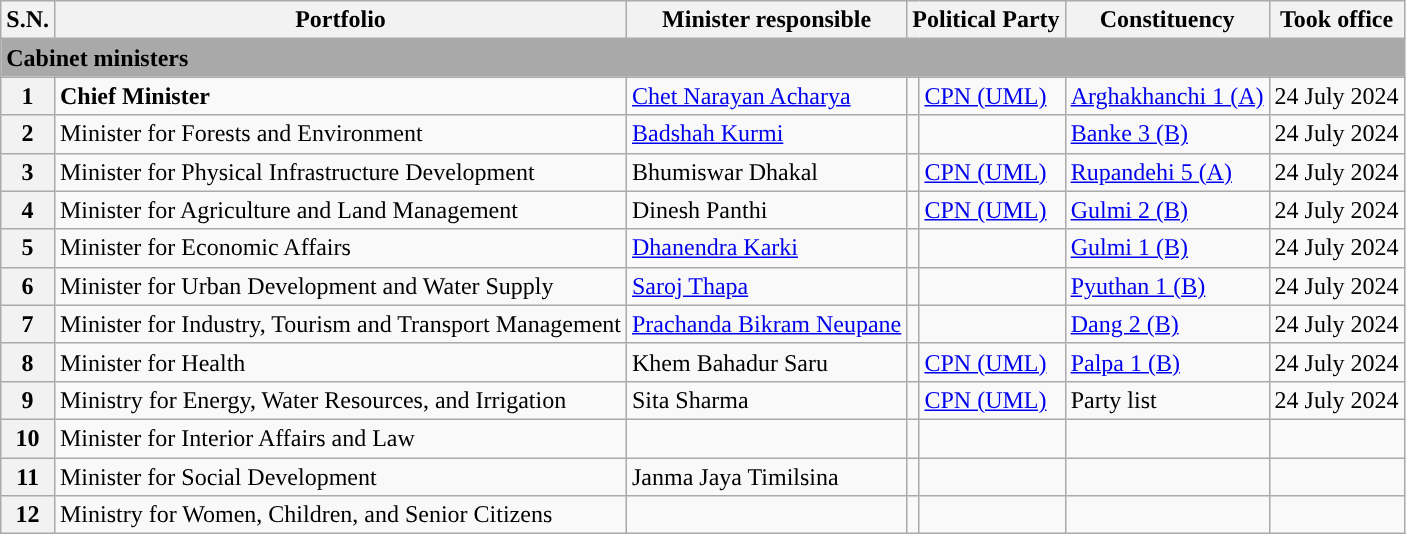<table class="wikitable">
<tr>
<th>S.N.</th>
<th>Portfolio</th>
<th>Minister responsible</th>
<th colspan="2">Political Party</th>
<th>Constituency</th>
<th>Took office</th>
</tr>
<tr>
<td colspan="7" bgcolor="darkgrey"><strong>Cabinet ministers</strong></td>
</tr>
<tr>
<th>1</th>
<td><strong>Chief Minister</strong></td>
<td><a href='#'>Chet Narayan Acharya</a></td>
<td></td>
<td><a href='#'>CPN (UML)</a></td>
<td><a href='#'>Arghakhanchi 1 (A)</a></td>
<td>24 July 2024</td>
</tr>
<tr>
<th>2</th>
<td>Minister for Forests and Environment</td>
<td><a href='#'>Badshah Kurmi</a></td>
<td></td>
<td></td>
<td><a href='#'>Banke 3 (B)</a></td>
<td>24 July 2024</td>
</tr>
<tr>
<th>3</th>
<td>Minister for Physical Infrastructure Development</td>
<td>Bhumiswar Dhakal</td>
<td></td>
<td><a href='#'>CPN (UML)</a></td>
<td><a href='#'>Rupandehi 5 (A)</a></td>
<td>24 July 2024</td>
</tr>
<tr>
<th>4</th>
<td>Minister for Agriculture and Land Management</td>
<td>Dinesh Panthi</td>
<td></td>
<td><a href='#'>CPN (UML)</a></td>
<td><a href='#'>Gulmi 2 (B)</a></td>
<td>24 July 2024</td>
</tr>
<tr>
<th>5</th>
<td>Minister for Economic Affairs</td>
<td><a href='#'>Dhanendra Karki</a></td>
<td></td>
<td></td>
<td><a href='#'>Gulmi 1 (B)</a></td>
<td>24 July 2024</td>
</tr>
<tr>
<th>6</th>
<td>Minister for Urban Development and Water Supply</td>
<td><a href='#'>Saroj Thapa</a></td>
<td></td>
<td></td>
<td><a href='#'>Pyuthan 1 (B)</a></td>
<td>24 July 2024</td>
</tr>
<tr>
<th>7</th>
<td>Minister for Industry, Tourism and Transport Management</td>
<td><a href='#'>Prachanda Bikram Neupane</a></td>
<td></td>
<td></td>
<td><a href='#'>Dang 2 (B)</a></td>
<td>24 July 2024</td>
</tr>
<tr>
<th>8</th>
<td>Minister for Health</td>
<td>Khem Bahadur Saru</td>
<td></td>
<td><a href='#'>CPN (UML)</a></td>
<td><a href='#'>Palpa 1 (B)</a></td>
<td>24 July 2024</td>
</tr>
<tr>
<th>9</th>
<td>Ministry for Energy, Water Resources, and Irrigation</td>
<td>Sita Sharma</td>
<td></td>
<td><a href='#'>CPN (UML)</a></td>
<td>Party list</td>
<td>24 July 2024</td>
</tr>
<tr>
<th>10</th>
<td>Minister for Interior Affairs and Law</td>
<td></td>
<td></td>
<td></td>
<td></td>
<td></td>
</tr>
<tr>
<th>11</th>
<td>Minister for Social Development</td>
<td>Janma Jaya Timilsina</td>
<td></td>
<td></td>
<td></td>
<td></td>
</tr>
<tr>
<th>12</th>
<td>Ministry for Women, Children, and Senior Citizens</td>
<td></td>
<td></td>
<td></td>
<td></td>
<td></td>
</tr>
</table>
